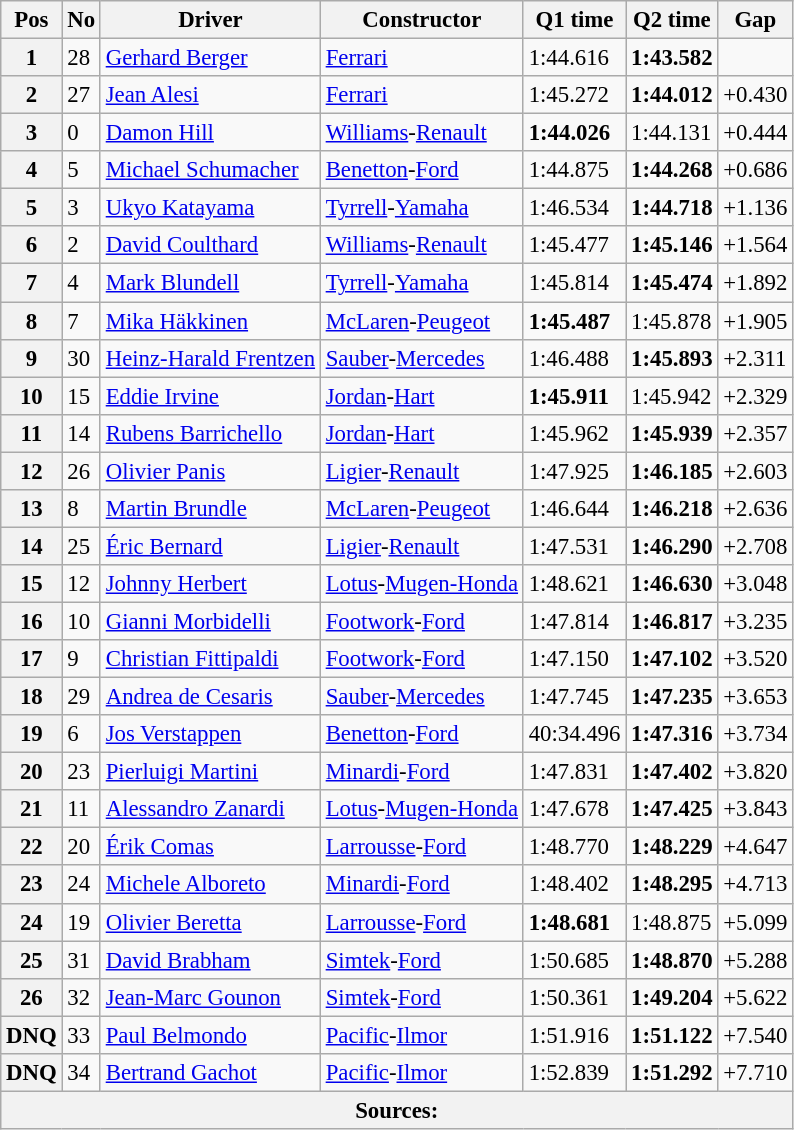<table class="wikitable sortable" style="font-size: 95%;">
<tr>
<th>Pos</th>
<th>No</th>
<th>Driver</th>
<th>Constructor</th>
<th>Q1 time</th>
<th>Q2 time</th>
<th>Gap</th>
</tr>
<tr>
<th>1</th>
<td>28</td>
<td> <a href='#'>Gerhard Berger</a></td>
<td><a href='#'>Ferrari</a></td>
<td>1:44.616</td>
<td><strong>1:43.582</strong></td>
<td></td>
</tr>
<tr>
<th>2</th>
<td>27</td>
<td> <a href='#'>Jean Alesi</a></td>
<td><a href='#'>Ferrari</a></td>
<td>1:45.272</td>
<td><strong>1:44.012</strong></td>
<td>+0.430</td>
</tr>
<tr>
<th>3</th>
<td>0</td>
<td> <a href='#'>Damon Hill</a></td>
<td><a href='#'>Williams</a>-<a href='#'>Renault</a></td>
<td><strong>1:44.026</strong></td>
<td>1:44.131</td>
<td>+0.444</td>
</tr>
<tr>
<th>4</th>
<td>5</td>
<td> <a href='#'>Michael Schumacher</a></td>
<td><a href='#'>Benetton</a>-<a href='#'>Ford</a></td>
<td>1:44.875</td>
<td><strong>1:44.268</strong></td>
<td>+0.686</td>
</tr>
<tr>
<th>5</th>
<td>3</td>
<td> <a href='#'>Ukyo Katayama</a></td>
<td><a href='#'>Tyrrell</a>-<a href='#'>Yamaha</a></td>
<td>1:46.534</td>
<td><strong>1:44.718</strong></td>
<td>+1.136</td>
</tr>
<tr>
<th>6</th>
<td>2</td>
<td> <a href='#'>David Coulthard</a></td>
<td><a href='#'>Williams</a>-<a href='#'>Renault</a></td>
<td>1:45.477</td>
<td><strong>1:45.146</strong></td>
<td>+1.564</td>
</tr>
<tr>
<th>7</th>
<td>4</td>
<td> <a href='#'>Mark Blundell</a></td>
<td><a href='#'>Tyrrell</a>-<a href='#'>Yamaha</a></td>
<td>1:45.814</td>
<td><strong>1:45.474</strong></td>
<td>+1.892</td>
</tr>
<tr>
<th>8</th>
<td>7</td>
<td> <a href='#'>Mika Häkkinen</a></td>
<td><a href='#'>McLaren</a>-<a href='#'>Peugeot</a></td>
<td><strong>1:45.487</strong></td>
<td>1:45.878</td>
<td>+1.905</td>
</tr>
<tr>
<th>9</th>
<td>30</td>
<td> <a href='#'>Heinz-Harald Frentzen</a></td>
<td><a href='#'>Sauber</a>-<a href='#'>Mercedes</a></td>
<td>1:46.488</td>
<td><strong>1:45.893</strong></td>
<td>+2.311</td>
</tr>
<tr>
<th>10</th>
<td>15</td>
<td> <a href='#'>Eddie Irvine</a></td>
<td><a href='#'>Jordan</a>-<a href='#'>Hart</a></td>
<td><strong>1:45.911</strong></td>
<td>1:45.942</td>
<td>+2.329</td>
</tr>
<tr>
<th>11</th>
<td>14</td>
<td> <a href='#'>Rubens Barrichello</a></td>
<td><a href='#'>Jordan</a>-<a href='#'>Hart</a></td>
<td>1:45.962</td>
<td><strong>1:45.939</strong></td>
<td>+2.357</td>
</tr>
<tr>
<th>12</th>
<td>26</td>
<td> <a href='#'>Olivier Panis</a></td>
<td><a href='#'>Ligier</a>-<a href='#'>Renault</a></td>
<td>1:47.925</td>
<td><strong>1:46.185</strong></td>
<td>+2.603</td>
</tr>
<tr>
<th>13</th>
<td>8</td>
<td> <a href='#'>Martin Brundle</a></td>
<td><a href='#'>McLaren</a>-<a href='#'>Peugeot</a></td>
<td>1:46.644</td>
<td><strong>1:46.218</strong></td>
<td>+2.636</td>
</tr>
<tr>
<th>14</th>
<td>25</td>
<td> <a href='#'>Éric Bernard</a></td>
<td><a href='#'>Ligier</a>-<a href='#'>Renault</a></td>
<td>1:47.531</td>
<td><strong>1:46.290</strong></td>
<td>+2.708</td>
</tr>
<tr>
<th>15</th>
<td>12</td>
<td> <a href='#'>Johnny Herbert</a></td>
<td><a href='#'>Lotus</a>-<a href='#'>Mugen-Honda</a></td>
<td>1:48.621</td>
<td><strong>1:46.630</strong></td>
<td>+3.048</td>
</tr>
<tr>
<th>16</th>
<td>10</td>
<td> <a href='#'>Gianni Morbidelli</a></td>
<td><a href='#'>Footwork</a>-<a href='#'>Ford</a></td>
<td>1:47.814</td>
<td><strong>1:46.817</strong></td>
<td>+3.235</td>
</tr>
<tr>
<th>17</th>
<td>9</td>
<td> <a href='#'>Christian Fittipaldi</a></td>
<td><a href='#'>Footwork</a>-<a href='#'>Ford</a></td>
<td>1:47.150</td>
<td><strong>1:47.102</strong></td>
<td>+3.520</td>
</tr>
<tr>
<th>18</th>
<td>29</td>
<td> <a href='#'>Andrea de Cesaris</a></td>
<td><a href='#'>Sauber</a>-<a href='#'>Mercedes</a></td>
<td>1:47.745</td>
<td><strong>1:47.235</strong></td>
<td>+3.653</td>
</tr>
<tr>
<th>19</th>
<td>6</td>
<td> <a href='#'>Jos Verstappen</a></td>
<td><a href='#'>Benetton</a>-<a href='#'>Ford</a></td>
<td>40:34.496</td>
<td><strong>1:47.316</strong></td>
<td>+3.734</td>
</tr>
<tr>
<th>20</th>
<td>23</td>
<td> <a href='#'>Pierluigi Martini</a></td>
<td><a href='#'>Minardi</a>-<a href='#'>Ford</a></td>
<td>1:47.831</td>
<td><strong>1:47.402</strong></td>
<td>+3.820</td>
</tr>
<tr>
<th>21</th>
<td>11</td>
<td> <a href='#'>Alessandro Zanardi</a></td>
<td><a href='#'>Lotus</a>-<a href='#'>Mugen-Honda</a></td>
<td>1:47.678</td>
<td><strong>1:47.425</strong></td>
<td>+3.843</td>
</tr>
<tr>
<th>22</th>
<td>20</td>
<td> <a href='#'>Érik Comas</a></td>
<td><a href='#'>Larrousse</a>-<a href='#'>Ford</a></td>
<td>1:48.770</td>
<td><strong>1:48.229</strong></td>
<td>+4.647</td>
</tr>
<tr>
<th>23</th>
<td>24</td>
<td> <a href='#'>Michele Alboreto</a></td>
<td><a href='#'>Minardi</a>-<a href='#'>Ford</a></td>
<td>1:48.402</td>
<td><strong>1:48.295</strong></td>
<td>+4.713</td>
</tr>
<tr>
<th>24</th>
<td>19</td>
<td> <a href='#'>Olivier Beretta</a></td>
<td><a href='#'>Larrousse</a>-<a href='#'>Ford</a></td>
<td><strong>1:48.681</strong></td>
<td>1:48.875</td>
<td>+5.099</td>
</tr>
<tr>
<th>25</th>
<td>31</td>
<td> <a href='#'>David Brabham</a></td>
<td><a href='#'>Simtek</a>-<a href='#'>Ford</a></td>
<td>1:50.685</td>
<td><strong>1:48.870</strong></td>
<td>+5.288</td>
</tr>
<tr>
<th>26</th>
<td>32</td>
<td> <a href='#'>Jean-Marc Gounon</a></td>
<td><a href='#'>Simtek</a>-<a href='#'>Ford</a></td>
<td>1:50.361</td>
<td><strong>1:49.204</strong></td>
<td>+5.622</td>
</tr>
<tr>
<th data-sort-value="27">DNQ</th>
<td>33</td>
<td> <a href='#'>Paul Belmondo</a></td>
<td><a href='#'>Pacific</a>-<a href='#'>Ilmor</a></td>
<td>1:51.916</td>
<td><strong>1:51.122</strong></td>
<td>+7.540</td>
</tr>
<tr>
<th data-sort-value="28">DNQ</th>
<td>34</td>
<td> <a href='#'>Bertrand Gachot</a></td>
<td><a href='#'>Pacific</a>-<a href='#'>Ilmor</a></td>
<td>1:52.839</td>
<td><strong>1:51.292</strong></td>
<td>+7.710</td>
</tr>
<tr>
<th colspan="7">Sources:</th>
</tr>
</table>
